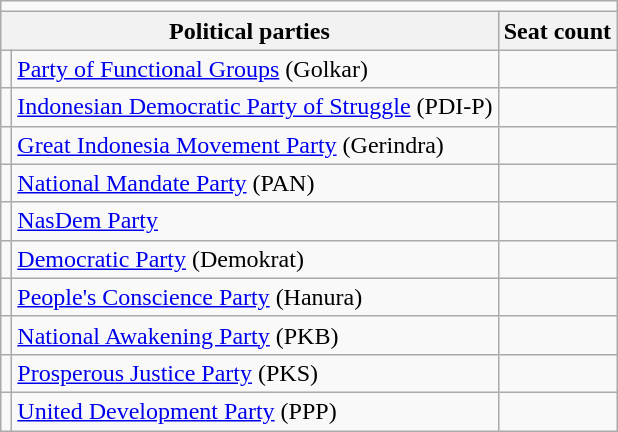<table class="wikitable">
<tr>
<td colspan="4"></td>
</tr>
<tr>
<th colspan="2">Political parties</th>
<th>Seat count</th>
</tr>
<tr>
<td bgcolor=></td>
<td><a href='#'>Party of Functional Groups</a> (Golkar)</td>
<td></td>
</tr>
<tr>
<td bgcolor=></td>
<td><a href='#'>Indonesian Democratic Party of Struggle</a> (PDI-P)</td>
<td></td>
</tr>
<tr>
<td bgcolor=></td>
<td><a href='#'>Great Indonesia Movement Party</a> (Gerindra)</td>
<td></td>
</tr>
<tr>
<td bgcolor=></td>
<td><a href='#'>National Mandate Party</a> (PAN)</td>
<td></td>
</tr>
<tr>
<td bgcolor=></td>
<td><a href='#'>NasDem Party</a></td>
<td></td>
</tr>
<tr>
<td bgcolor=></td>
<td><a href='#'>Democratic Party</a> (Demokrat)</td>
<td></td>
</tr>
<tr>
<td bgcolor=></td>
<td><a href='#'>People's Conscience Party</a> (Hanura)</td>
<td></td>
</tr>
<tr>
<td bgcolor=></td>
<td><a href='#'>National Awakening Party</a> (PKB)</td>
<td></td>
</tr>
<tr>
<td bgcolor=></td>
<td><a href='#'>Prosperous Justice Party</a> (PKS)</td>
<td></td>
</tr>
<tr>
<td bgcolor=></td>
<td><a href='#'>United Development Party</a> (PPP)</td>
<td></td>
</tr>
</table>
